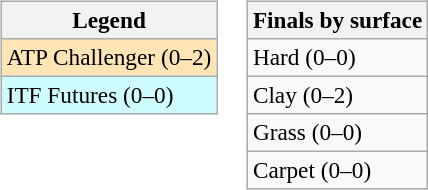<table>
<tr valign=top>
<td><br><table class=wikitable style=font-size:97%>
<tr>
<th>Legend</th>
</tr>
<tr bgcolor=moccasin>
<td>ATP Challenger (0–2)</td>
</tr>
<tr bgcolor=cffcff>
<td>ITF Futures (0–0)</td>
</tr>
</table>
</td>
<td><br><table class=wikitable style=font-size:97%>
<tr>
<th>Finals by surface</th>
</tr>
<tr>
<td>Hard (0–0)</td>
</tr>
<tr>
<td>Clay (0–2)</td>
</tr>
<tr>
<td>Grass (0–0)</td>
</tr>
<tr>
<td>Carpet (0–0)</td>
</tr>
</table>
</td>
</tr>
</table>
